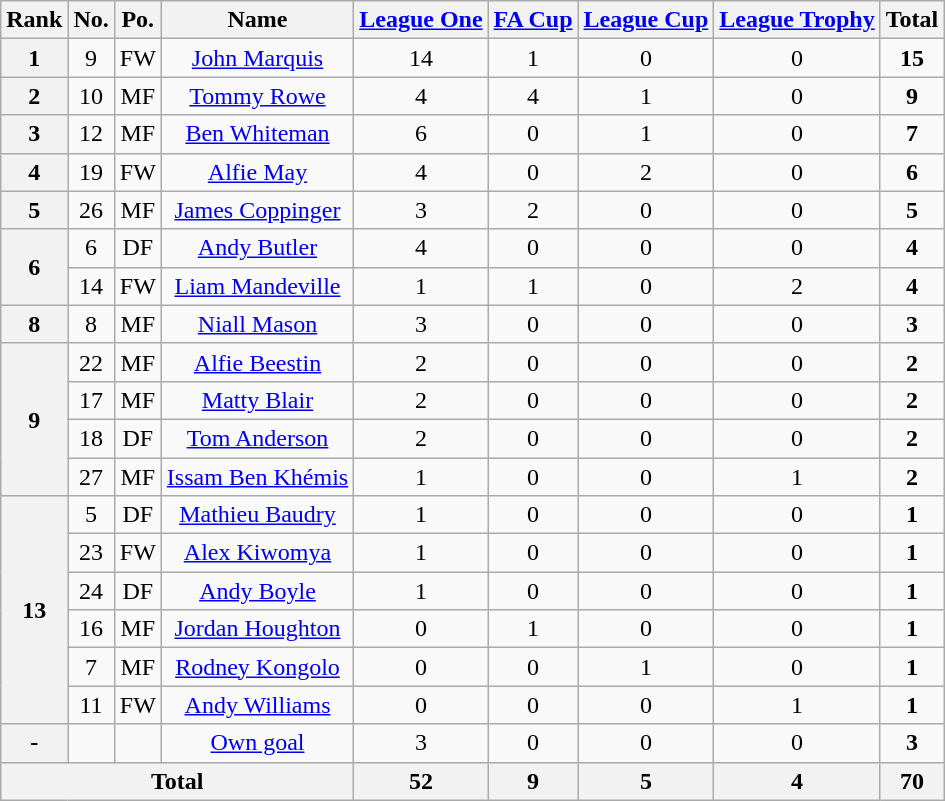<table class="wikitable" style="text-align: center">
<tr>
<th>Rank</th>
<th>No.</th>
<th>Po.</th>
<th>Name</th>
<th><a href='#'>League One</a></th>
<th><a href='#'>FA Cup</a></th>
<th><a href='#'>League Cup</a></th>
<th><a href='#'>League Trophy</a></th>
<th>Total</th>
</tr>
<tr>
<th rowspan="1">1</th>
<td>9</td>
<td>FW</td>
<td><a href='#'>John Marquis</a></td>
<td>14</td>
<td>1</td>
<td>0</td>
<td>0</td>
<td><strong>15</strong></td>
</tr>
<tr>
<th rowspan="1">2</th>
<td>10</td>
<td>MF</td>
<td><a href='#'>Tommy Rowe</a></td>
<td>4</td>
<td>4</td>
<td>1</td>
<td>0</td>
<td><strong>9</strong></td>
</tr>
<tr>
<th rowspan="1">3</th>
<td>12</td>
<td>MF</td>
<td><a href='#'>Ben Whiteman</a></td>
<td>6</td>
<td>0</td>
<td>1</td>
<td>0</td>
<td><strong>7</strong></td>
</tr>
<tr>
<th rowspan="1">4</th>
<td>19</td>
<td>FW</td>
<td><a href='#'>Alfie May</a></td>
<td>4</td>
<td>0</td>
<td>2</td>
<td>0</td>
<td><strong>6</strong></td>
</tr>
<tr>
<th rowspan="1">5</th>
<td>26</td>
<td>MF</td>
<td><a href='#'>James Coppinger</a></td>
<td>3</td>
<td>2</td>
<td>0</td>
<td>0</td>
<td><strong>5</strong></td>
</tr>
<tr>
<th rowspan="2">6</th>
<td>6</td>
<td>DF</td>
<td><a href='#'>Andy Butler</a></td>
<td>4</td>
<td>0</td>
<td>0</td>
<td>0</td>
<td><strong>4</strong></td>
</tr>
<tr>
<td>14</td>
<td>FW</td>
<td><a href='#'>Liam Mandeville</a></td>
<td>1</td>
<td>1</td>
<td>0</td>
<td>2</td>
<td><strong>4</strong></td>
</tr>
<tr>
<th rowspan="1">8</th>
<td>8</td>
<td>MF</td>
<td><a href='#'>Niall Mason</a></td>
<td>3</td>
<td>0</td>
<td>0</td>
<td>0</td>
<td><strong>3</strong></td>
</tr>
<tr>
<th rowspan="4">9</th>
<td>22</td>
<td>MF</td>
<td><a href='#'>Alfie Beestin</a></td>
<td>2</td>
<td>0</td>
<td>0</td>
<td>0</td>
<td><strong>2</strong></td>
</tr>
<tr>
<td>17</td>
<td>MF</td>
<td><a href='#'>Matty Blair</a></td>
<td>2</td>
<td>0</td>
<td>0</td>
<td>0</td>
<td><strong>2</strong></td>
</tr>
<tr>
<td>18</td>
<td>DF</td>
<td><a href='#'>Tom Anderson</a></td>
<td>2</td>
<td>0</td>
<td>0</td>
<td>0</td>
<td><strong>2</strong></td>
</tr>
<tr>
<td>27</td>
<td>MF</td>
<td><a href='#'>Issam Ben Khémis</a></td>
<td>1</td>
<td>0</td>
<td>0</td>
<td>1</td>
<td><strong>2</strong></td>
</tr>
<tr>
<th rowspan="6">13</th>
<td>5</td>
<td>DF</td>
<td><a href='#'>Mathieu Baudry</a></td>
<td>1</td>
<td>0</td>
<td>0</td>
<td>0</td>
<td><strong>1</strong></td>
</tr>
<tr>
<td>23</td>
<td>FW</td>
<td><a href='#'>Alex Kiwomya</a></td>
<td>1</td>
<td>0</td>
<td>0</td>
<td>0</td>
<td><strong>1</strong></td>
</tr>
<tr>
<td>24</td>
<td>DF</td>
<td><a href='#'>Andy Boyle</a></td>
<td>1</td>
<td>0</td>
<td>0</td>
<td>0</td>
<td><strong>1</strong></td>
</tr>
<tr>
<td>16</td>
<td>MF</td>
<td><a href='#'>Jordan Houghton</a></td>
<td>0</td>
<td>1</td>
<td>0</td>
<td>0</td>
<td><strong>1</strong></td>
</tr>
<tr>
<td>7</td>
<td>MF</td>
<td><a href='#'>Rodney Kongolo</a></td>
<td>0</td>
<td>0</td>
<td>1</td>
<td>0</td>
<td><strong>1</strong></td>
</tr>
<tr>
<td>11</td>
<td>FW</td>
<td><a href='#'>Andy Williams</a></td>
<td>0</td>
<td>0</td>
<td>0</td>
<td>1</td>
<td><strong>1</strong></td>
</tr>
<tr>
<th>-</th>
<td></td>
<td></td>
<td><a href='#'>Own goal</a></td>
<td>3</td>
<td>0</td>
<td>0</td>
<td>0</td>
<td><strong>3</strong></td>
</tr>
<tr>
<th colspan="4">Total</th>
<th>52</th>
<th>9</th>
<th>5</th>
<th>4</th>
<th>70</th>
</tr>
</table>
